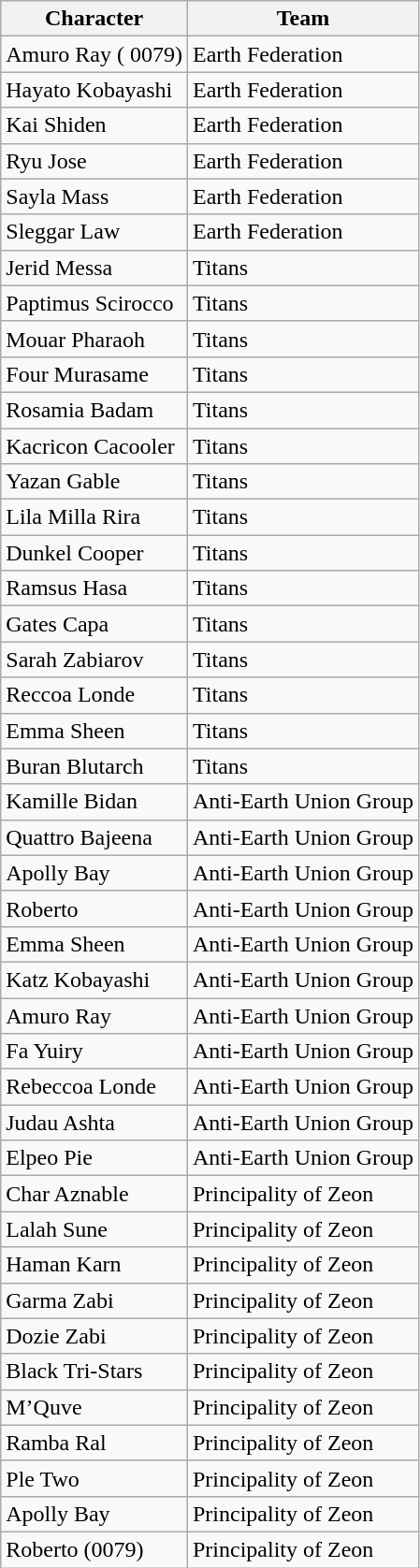<table class="wikitable">
<tr>
<th>Character</th>
<th>Team</th>
</tr>
<tr>
<td>Amuro Ray ( 0079)</td>
<td>Earth Federation</td>
</tr>
<tr>
<td>Hayato Kobayashi</td>
<td>Earth Federation</td>
</tr>
<tr>
<td>Kai Shiden</td>
<td>Earth Federation</td>
</tr>
<tr>
<td>Ryu Jose</td>
<td>Earth Federation</td>
</tr>
<tr>
<td>Sayla Mass</td>
<td>Earth Federation</td>
</tr>
<tr>
<td>Sleggar Law</td>
<td>Earth Federation</td>
</tr>
<tr>
<td>Jerid Messa</td>
<td>Titans</td>
</tr>
<tr>
<td>Paptimus Scirocco</td>
<td>Titans</td>
</tr>
<tr>
<td>Mouar Pharaoh</td>
<td>Titans</td>
</tr>
<tr>
<td>Four Murasame</td>
<td>Titans</td>
</tr>
<tr>
<td>Rosamia Badam</td>
<td>Titans</td>
</tr>
<tr>
<td>Kacricon Cacooler</td>
<td>Titans</td>
</tr>
<tr>
<td>Yazan Gable</td>
<td>Titans</td>
</tr>
<tr>
<td>Lila Milla Rira</td>
<td>Titans</td>
</tr>
<tr>
<td>Dunkel Cooper</td>
<td>Titans</td>
</tr>
<tr>
<td>Ramsus Hasa</td>
<td>Titans</td>
</tr>
<tr>
<td>Gates Capa</td>
<td>Titans</td>
</tr>
<tr>
<td>Sarah Zabiarov</td>
<td>Titans</td>
</tr>
<tr>
<td>Reccoa Londe</td>
<td>Titans</td>
</tr>
<tr>
<td>Emma Sheen</td>
<td>Titans</td>
</tr>
<tr>
<td>Buran Blutarch</td>
<td>Titans</td>
</tr>
<tr>
<td>Kamille Bidan</td>
<td>Anti-Earth Union Group</td>
</tr>
<tr>
<td>Quattro Bajeena</td>
<td>Anti-Earth Union Group</td>
</tr>
<tr>
<td>Apolly Bay</td>
<td>Anti-Earth Union Group</td>
</tr>
<tr>
<td>Roberto</td>
<td>Anti-Earth Union Group</td>
</tr>
<tr>
<td>Emma Sheen</td>
<td>Anti-Earth Union Group</td>
</tr>
<tr>
<td>Katz Kobayashi</td>
<td>Anti-Earth Union Group</td>
</tr>
<tr>
<td>Amuro Ray</td>
<td>Anti-Earth Union Group</td>
</tr>
<tr>
<td>Fa Yuiry</td>
<td>Anti-Earth Union Group</td>
</tr>
<tr>
<td>Rebeccoa Londe</td>
<td>Anti-Earth Union Group</td>
</tr>
<tr>
<td>Judau Ashta</td>
<td>Anti-Earth Union Group</td>
</tr>
<tr>
<td>Elpeo Pie</td>
<td>Anti-Earth Union Group</td>
</tr>
<tr>
<td>Char Aznable</td>
<td>Principality of Zeon</td>
</tr>
<tr>
<td>Lalah Sune</td>
<td>Principality of Zeon</td>
</tr>
<tr>
<td>Haman Karn</td>
<td>Principality of Zeon</td>
</tr>
<tr>
<td>Garma Zabi</td>
<td>Principality of Zeon</td>
</tr>
<tr>
<td>Dozie Zabi</td>
<td>Principality of Zeon</td>
</tr>
<tr>
<td>Black Tri-Stars</td>
<td>Principality of Zeon</td>
</tr>
<tr>
<td>M’Quve</td>
<td>Principality of Zeon</td>
</tr>
<tr>
<td>Ramba Ral</td>
<td>Principality of Zeon</td>
</tr>
<tr>
<td>Ple Two</td>
<td>Principality of Zeon</td>
</tr>
<tr>
<td>Apolly Bay</td>
<td>Principality of Zeon</td>
</tr>
<tr>
<td>Roberto (0079)</td>
<td>Principality of Zeon</td>
</tr>
</table>
